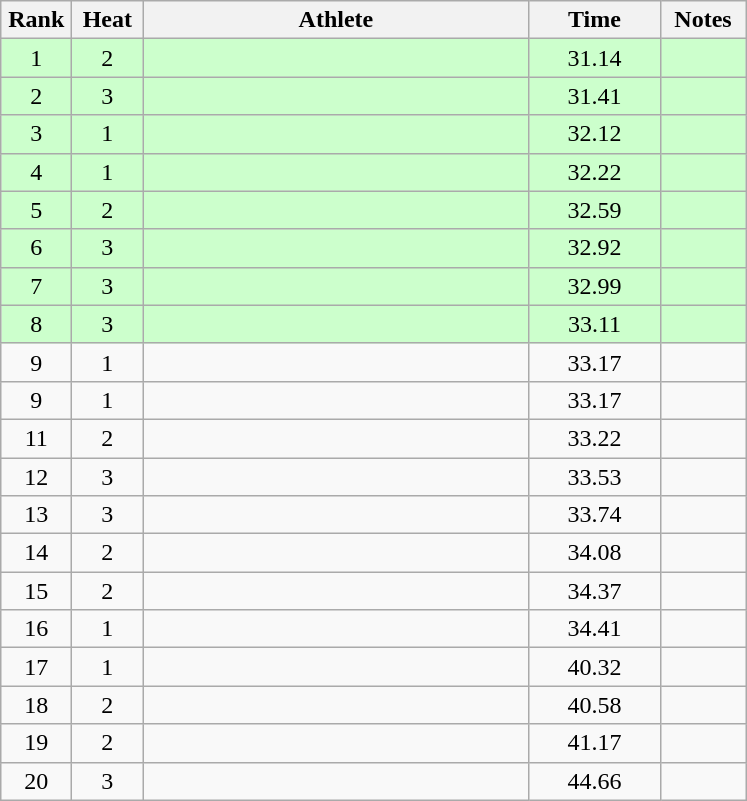<table class="wikitable" style="text-align:center">
<tr>
<th width=40>Rank</th>
<th width=40>Heat</th>
<th width=250>Athlete</th>
<th width=80>Time</th>
<th width=50>Notes</th>
</tr>
<tr bgcolor=ccffcc>
<td>1</td>
<td>2</td>
<td align=left></td>
<td>31.14</td>
<td></td>
</tr>
<tr bgcolor=ccffcc>
<td>2</td>
<td>3</td>
<td align=left></td>
<td>31.41</td>
<td></td>
</tr>
<tr bgcolor=ccffcc>
<td>3</td>
<td>1</td>
<td align=left></td>
<td>32.12</td>
<td></td>
</tr>
<tr bgcolor=ccffcc>
<td>4</td>
<td>1</td>
<td align=left></td>
<td>32.22</td>
<td></td>
</tr>
<tr bgcolor=ccffcc>
<td>5</td>
<td>2</td>
<td align=left></td>
<td>32.59</td>
<td></td>
</tr>
<tr bgcolor=ccffcc>
<td>6</td>
<td>3</td>
<td align=left></td>
<td>32.92</td>
<td></td>
</tr>
<tr bgcolor=ccffcc>
<td>7</td>
<td>3</td>
<td align=left></td>
<td>32.99</td>
<td></td>
</tr>
<tr bgcolor=ccffcc>
<td>8</td>
<td>3</td>
<td align=left></td>
<td>33.11</td>
<td></td>
</tr>
<tr>
<td>9</td>
<td>1</td>
<td align=left></td>
<td>33.17</td>
<td></td>
</tr>
<tr>
<td>9</td>
<td>1</td>
<td align=left></td>
<td>33.17</td>
<td></td>
</tr>
<tr>
<td>11</td>
<td>2</td>
<td align=left></td>
<td>33.22</td>
<td></td>
</tr>
<tr>
<td>12</td>
<td>3</td>
<td align=left></td>
<td>33.53</td>
<td></td>
</tr>
<tr>
<td>13</td>
<td>3</td>
<td align=left></td>
<td>33.74</td>
<td></td>
</tr>
<tr>
<td>14</td>
<td>2</td>
<td align=left></td>
<td>34.08</td>
<td></td>
</tr>
<tr>
<td>15</td>
<td>2</td>
<td align=left></td>
<td>34.37</td>
<td></td>
</tr>
<tr>
<td>16</td>
<td>1</td>
<td align=left></td>
<td>34.41</td>
<td></td>
</tr>
<tr>
<td>17</td>
<td>1</td>
<td align=left></td>
<td>40.32</td>
<td></td>
</tr>
<tr>
<td>18</td>
<td>2</td>
<td align=left></td>
<td>40.58</td>
<td></td>
</tr>
<tr>
<td>19</td>
<td>2</td>
<td align=left></td>
<td>41.17</td>
<td></td>
</tr>
<tr>
<td>20</td>
<td>3</td>
<td align=left></td>
<td>44.66</td>
<td></td>
</tr>
</table>
